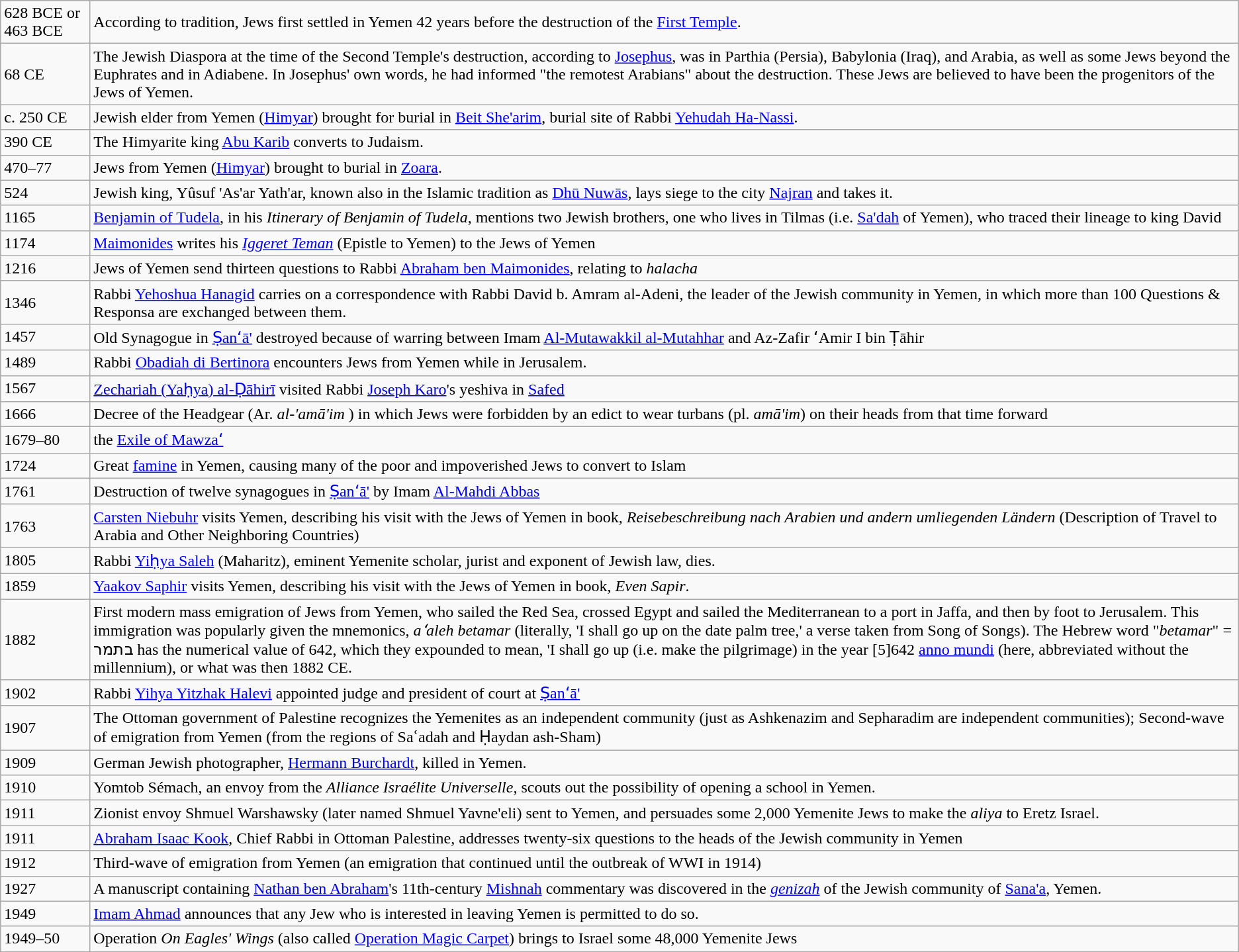<table class="wikitable">
<tr>
<td>628 BCE or 463 BCE</td>
<td>According to tradition, Jews first settled in Yemen 42 years before the destruction of the <a href='#'>First Temple</a>.</td>
</tr>
<tr>
<td>68 CE</td>
<td>The Jewish Diaspora at the time of the Second Temple's destruction, according to <a href='#'>Josephus</a>, was in Parthia (Persia), Babylonia (Iraq), and Arabia, as well as some Jews beyond the Euphrates and in Adiabene. In Josephus' own words, he had informed "the remotest Arabians" about the destruction. These Jews are believed to have been the progenitors of the Jews of Yemen.</td>
</tr>
<tr>
<td>c. 250 CE</td>
<td>Jewish elder from Yemen (<a href='#'>Himyar</a>) brought for burial in <a href='#'>Beit She'arim</a>, burial site of Rabbi <a href='#'>Yehudah Ha-Nassi</a>.</td>
</tr>
<tr>
<td>390 CE</td>
<td>The Himyarite king <a href='#'>Abu Karib</a> converts to Judaism.</td>
</tr>
<tr>
<td>470–77</td>
<td>Jews from Yemen (<a href='#'>Himyar</a>) brought to burial in <a href='#'>Zoara</a>.</td>
</tr>
<tr>
<td>524</td>
<td>Jewish king, Yûsuf 'As'ar Yath'ar, known also in the Islamic tradition as <a href='#'>Dhū Nuwās</a>, lays siege to the city <a href='#'>Najran</a> and takes it.</td>
</tr>
<tr>
<td>1165</td>
<td><a href='#'>Benjamin of Tudela</a>, in his <em>Itinerary of Benjamin of Tudela</em>, mentions two Jewish brothers, one who lives in Tilmas (i.e. <a href='#'>Sa'dah</a> of Yemen), who traced their lineage to king David</td>
</tr>
<tr>
<td>1174</td>
<td><a href='#'>Maimonides</a> writes his <em><a href='#'>Iggeret Teman</a></em> (Epistle to Yemen) to the Jews of Yemen</td>
</tr>
<tr>
<td>1216</td>
<td>Jews of Yemen send thirteen questions to Rabbi <a href='#'>Abraham ben Maimonides</a>, relating to <em>halacha</em></td>
</tr>
<tr>
<td>1346</td>
<td>Rabbi <a href='#'>Yehoshua Hanagid</a> carries on a correspondence with Rabbi David b. Amram al-Adeni, the leader of the Jewish community in Yemen, in which more than 100 Questions & Responsa are exchanged between them.</td>
</tr>
<tr>
<td>1457</td>
<td>Old Synagogue in <a href='#'>Ṣanʻā'</a> destroyed because of warring between Imam <a href='#'>Al-Mutawakkil al-Mutahhar</a> and Az-Zafir ʻAmir I bin Ṭāhir</td>
</tr>
<tr>
<td>1489</td>
<td>Rabbi <a href='#'>Obadiah di Bertinora</a> encounters Jews from Yemen while in Jerusalem.</td>
</tr>
<tr>
<td>1567</td>
<td><a href='#'>Zechariah (Yaḥya) al-Ḍāhirī</a> visited Rabbi <a href='#'>Joseph Karo</a>'s yeshiva in <a href='#'>Safed</a></td>
</tr>
<tr>
<td>1666</td>
<td>Decree of the Headgear (Ar. <em>al-'amā'im</em> ) in which Jews were forbidden by an edict to wear turbans (pl. <em>amā'im</em>) on their heads from that time forward</td>
</tr>
<tr>
<td>1679–80</td>
<td>the <a href='#'>Exile of Mawzaʻ</a></td>
</tr>
<tr>
<td>1724</td>
<td>Great <a href='#'>famine</a> in Yemen, causing many of the poor and impoverished Jews to convert to Islam</td>
</tr>
<tr>
<td>1761</td>
<td>Destruction of twelve synagogues in <a href='#'>Ṣanʻā'</a> by Imam <a href='#'>Al-Mahdi Abbas</a></td>
</tr>
<tr>
<td>1763</td>
<td><a href='#'>Carsten Niebuhr</a> visits Yemen, describing his visit with the Jews of Yemen in book, <em>Reisebeschreibung nach Arabien und andern umliegenden Ländern</em> (Description of Travel to Arabia and Other Neighboring Countries)</td>
</tr>
<tr>
<td>1805</td>
<td>Rabbi <a href='#'>Yiḥya Saleh</a> (Maharitz), eminent Yemenite scholar, jurist and exponent of Jewish law, dies.</td>
</tr>
<tr>
<td>1859</td>
<td><a href='#'>Yaakov Saphir</a> visits Yemen, describing his visit with the Jews of Yemen in book, <em>Even Sapir</em>.</td>
</tr>
<tr>
<td>1882</td>
<td>First modern mass emigration of Jews from Yemen, who sailed the Red Sea, crossed Egypt and sailed the Mediterranean to a port in Jaffa, and then by foot to Jerusalem. This immigration was popularly given the mnemonics, <em>aʻaleh betamar</em> (literally, 'I shall go up on the date palm tree,' a verse taken from Song of Songs). The Hebrew word "<em>betamar</em>" = בתמר has the numerical value of 642, which they expounded to mean, 'I shall go up (i.e. make the pilgrimage) in the year [5]642 <a href='#'>anno mundi</a> (here, abbreviated without the millennium), or what was then 1882 CE.</td>
</tr>
<tr>
<td>1902</td>
<td>Rabbi <a href='#'>Yihya Yitzhak Halevi</a> appointed judge and president of court at <a href='#'>Ṣanʻā'</a></td>
</tr>
<tr>
<td>1907</td>
<td>The Ottoman government of Palestine recognizes the Yemenites as an independent community (just as Ashkenazim and Sepharadim are independent communities); Second-wave of emigration from Yemen (from the regions of Saʿadah and Ḥaydan ash-Sham)</td>
</tr>
<tr>
<td>1909</td>
<td>German Jewish photographer, <a href='#'>Hermann Burchardt</a>, killed in Yemen.</td>
</tr>
<tr>
<td>1910</td>
<td>Yomtob Sémach, an envoy from the <em>Alliance Israélite Universelle</em>, scouts out the possibility of opening a school in Yemen.</td>
</tr>
<tr>
<td>1911</td>
<td>Zionist envoy Shmuel Warshawsky (later named Shmuel Yavne'eli) sent to Yemen, and persuades some 2,000 Yemenite Jews to make the <em>aliya</em> to Eretz Israel.</td>
</tr>
<tr>
<td>1911</td>
<td><a href='#'>Abraham Isaac Kook</a>, Chief Rabbi in Ottoman Palestine, addresses twenty-six questions to the heads of the Jewish community in Yemen</td>
</tr>
<tr>
<td>1912</td>
<td>Third-wave of emigration from Yemen (an emigration that continued until the outbreak of WWI in 1914)</td>
</tr>
<tr>
<td>1927</td>
<td>A manuscript containing <a href='#'>Nathan ben Abraham</a>'s 11th-century <a href='#'>Mishnah</a> commentary was discovered in the <em><a href='#'>genizah</a></em> of the Jewish community of <a href='#'>Sana'a</a>, Yemen.</td>
</tr>
<tr>
<td>1949</td>
<td><a href='#'>Imam Ahmad</a> announces that any Jew who is interested in leaving Yemen is permitted to do so.</td>
</tr>
<tr>
<td>1949–50</td>
<td>Operation <em>On Eagles' Wings</em> (also called <a href='#'>Operation Magic Carpet</a>) brings to Israel some 48,000 Yemenite Jews</td>
</tr>
</table>
